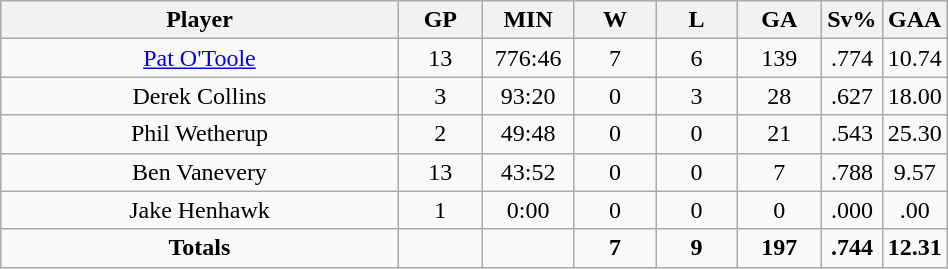<table class="wikitable sortable" width="50%">
<tr align="center"  bgcolor="#dddddd">
<th width="50%">Player</th>
<th width="10%">GP</th>
<th width="10%">MIN</th>
<th width="10%">W</th>
<th width="10%">L</th>
<th width="10%">GA</th>
<th width="10%">Sv%</th>
<th width="10%">GAA</th>
</tr>
<tr align=center>
<td><a href='#'>Pat O'Toole</a></td>
<td>13</td>
<td>776:46</td>
<td>7</td>
<td>6</td>
<td>139</td>
<td>.774</td>
<td>10.74</td>
</tr>
<tr align=center>
<td>Derek Collins</td>
<td>3</td>
<td>93:20</td>
<td>0</td>
<td>3</td>
<td>28</td>
<td>.627</td>
<td>18.00</td>
</tr>
<tr align=center>
<td>Phil Wetherup</td>
<td>2</td>
<td>49:48</td>
<td>0</td>
<td>0</td>
<td>21</td>
<td>.543</td>
<td>25.30</td>
</tr>
<tr align=center>
<td>Ben Vanevery</td>
<td>13</td>
<td>43:52</td>
<td>0</td>
<td>0</td>
<td>7</td>
<td>.788</td>
<td>9.57</td>
</tr>
<tr align=center>
<td>Jake Henhawk</td>
<td>1</td>
<td>0:00</td>
<td>0</td>
<td>0</td>
<td>0</td>
<td>.000</td>
<td>.00</td>
</tr>
<tr align=center>
<td><strong>Totals</strong></td>
<td></td>
<td></td>
<td><strong>7</strong></td>
<td><strong>9</strong></td>
<td><strong> 197</strong></td>
<td><strong> .744</strong></td>
<td><strong> 12.31</strong></td>
</tr>
</table>
